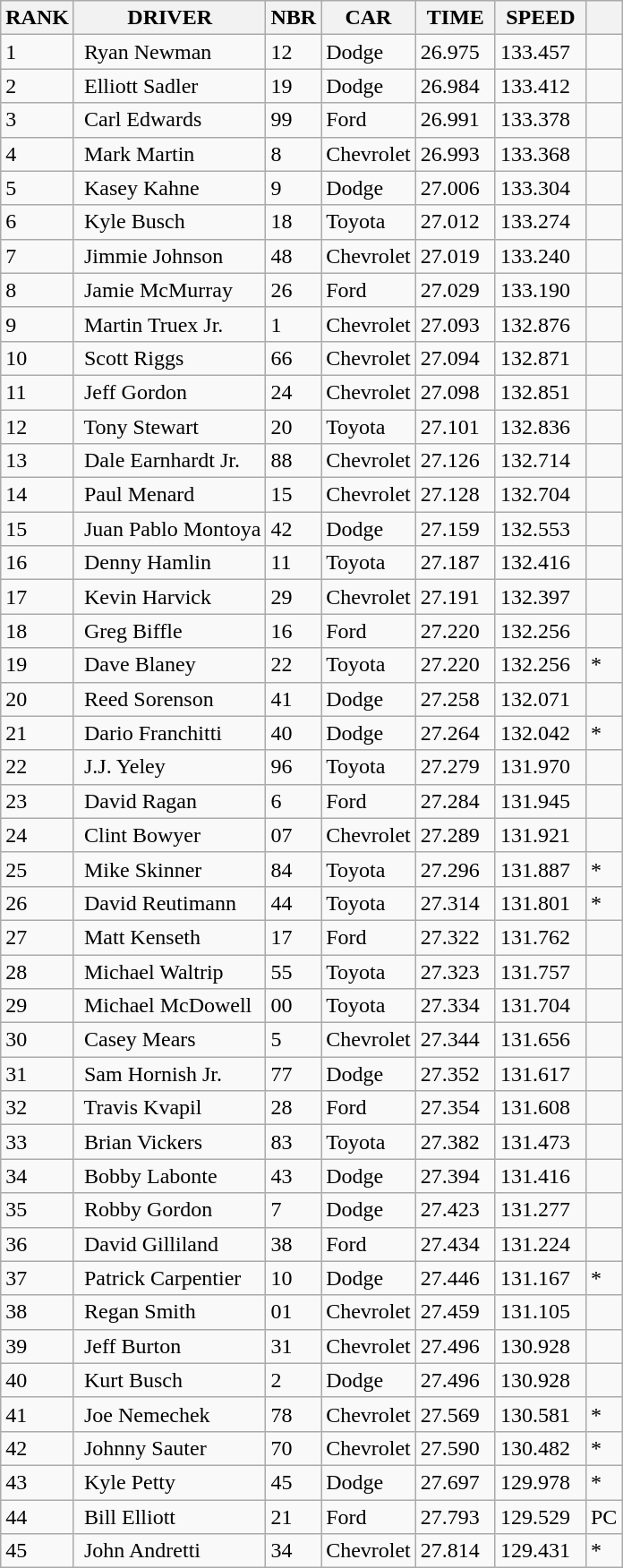<table class="wikitable">
<tr>
<th>RANK</th>
<th>DRIVER</th>
<th>NBR</th>
<th>CAR</th>
<th>TIME</th>
<th>SPEED</th>
<th></th>
</tr>
<tr>
<td>1</td>
<td> Ryan Newman</td>
<td>12</td>
<td>Dodge</td>
<td>26.975  </td>
<td>133.457  </td>
<td></td>
</tr>
<tr>
<td>2</td>
<td> Elliott Sadler</td>
<td>19</td>
<td>Dodge</td>
<td>26.984  </td>
<td>133.412  </td>
<td></td>
</tr>
<tr>
<td>3</td>
<td> Carl Edwards</td>
<td>99</td>
<td>Ford</td>
<td>26.991  </td>
<td>133.378  </td>
<td></td>
</tr>
<tr>
<td>4</td>
<td> Mark Martin</td>
<td>8</td>
<td>Chevrolet</td>
<td>26.993  </td>
<td>133.368  </td>
<td></td>
</tr>
<tr>
<td>5</td>
<td> Kasey Kahne</td>
<td>9</td>
<td>Dodge</td>
<td>27.006  </td>
<td>133.304  </td>
<td></td>
</tr>
<tr>
<td>6</td>
<td> Kyle Busch</td>
<td>18</td>
<td>Toyota</td>
<td>27.012  </td>
<td>133.274  </td>
<td></td>
</tr>
<tr>
<td>7</td>
<td> Jimmie Johnson</td>
<td>48</td>
<td>Chevrolet</td>
<td>27.019  </td>
<td>133.240  </td>
<td></td>
</tr>
<tr>
<td>8</td>
<td> Jamie McMurray</td>
<td>26</td>
<td>Ford</td>
<td>27.029  </td>
<td>133.190  </td>
<td></td>
</tr>
<tr>
<td>9</td>
<td> Martin Truex Jr.</td>
<td>1</td>
<td>Chevrolet</td>
<td>27.093  </td>
<td>132.876  </td>
<td></td>
</tr>
<tr>
<td>10</td>
<td> Scott Riggs</td>
<td>66</td>
<td>Chevrolet</td>
<td>27.094  </td>
<td>132.871  </td>
<td></td>
</tr>
<tr>
<td>11</td>
<td> Jeff Gordon</td>
<td>24</td>
<td>Chevrolet</td>
<td>27.098  </td>
<td>132.851  </td>
<td></td>
</tr>
<tr>
<td>12</td>
<td> Tony Stewart</td>
<td>20</td>
<td>Toyota</td>
<td>27.101  </td>
<td>132.836  </td>
<td></td>
</tr>
<tr>
<td>13</td>
<td> Dale Earnhardt Jr.</td>
<td>88</td>
<td>Chevrolet</td>
<td>27.126  </td>
<td>132.714  </td>
<td></td>
</tr>
<tr>
<td>14</td>
<td> Paul Menard</td>
<td>15</td>
<td>Chevrolet</td>
<td>27.128  </td>
<td>132.704  </td>
<td></td>
</tr>
<tr>
<td>15</td>
<td> Juan Pablo Montoya</td>
<td>42</td>
<td>Dodge</td>
<td>27.159  </td>
<td>132.553  </td>
<td></td>
</tr>
<tr>
<td>16</td>
<td> Denny Hamlin</td>
<td>11</td>
<td>Toyota</td>
<td>27.187  </td>
<td>132.416  </td>
<td></td>
</tr>
<tr>
<td>17</td>
<td> Kevin Harvick</td>
<td>29</td>
<td>Chevrolet</td>
<td>27.191  </td>
<td>132.397  </td>
<td></td>
</tr>
<tr>
<td>18</td>
<td> Greg Biffle</td>
<td>16</td>
<td>Ford</td>
<td>27.220  </td>
<td>132.256  </td>
<td></td>
</tr>
<tr>
<td>19</td>
<td> Dave Blaney</td>
<td>22</td>
<td>Toyota</td>
<td>27.220  </td>
<td>132.256  </td>
<td>*</td>
</tr>
<tr>
<td>20</td>
<td> Reed Sorenson</td>
<td>41</td>
<td>Dodge</td>
<td>27.258  </td>
<td>132.071  </td>
<td></td>
</tr>
<tr>
<td>21</td>
<td> Dario Franchitti</td>
<td>40</td>
<td>Dodge</td>
<td>27.264  </td>
<td>132.042  </td>
<td>*</td>
</tr>
<tr>
<td>22</td>
<td> J.J. Yeley</td>
<td>96</td>
<td>Toyota</td>
<td>27.279  </td>
<td>131.970  </td>
<td></td>
</tr>
<tr>
<td>23</td>
<td> David Ragan</td>
<td>6</td>
<td>Ford</td>
<td>27.284  </td>
<td>131.945  </td>
<td></td>
</tr>
<tr>
<td>24</td>
<td> Clint Bowyer</td>
<td>07</td>
<td>Chevrolet</td>
<td>27.289  </td>
<td>131.921  </td>
<td></td>
</tr>
<tr>
<td>25</td>
<td> Mike Skinner</td>
<td>84</td>
<td>Toyota</td>
<td>27.296  </td>
<td>131.887  </td>
<td>*</td>
</tr>
<tr>
<td>26</td>
<td> David Reutimann</td>
<td>44</td>
<td>Toyota</td>
<td>27.314  </td>
<td>131.801  </td>
<td>*</td>
</tr>
<tr>
<td>27</td>
<td> Matt Kenseth</td>
<td>17</td>
<td>Ford</td>
<td>27.322  </td>
<td>131.762  </td>
<td></td>
</tr>
<tr>
<td>28</td>
<td> Michael Waltrip</td>
<td>55</td>
<td>Toyota</td>
<td>27.323  </td>
<td>131.757  </td>
<td></td>
</tr>
<tr>
<td>29</td>
<td> Michael McDowell</td>
<td>00</td>
<td>Toyota</td>
<td>27.334  </td>
<td>131.704  </td>
<td></td>
</tr>
<tr>
<td>30</td>
<td> Casey Mears</td>
<td>5</td>
<td>Chevrolet</td>
<td>27.344  </td>
<td>131.656  </td>
<td></td>
</tr>
<tr>
<td>31</td>
<td> Sam Hornish Jr.</td>
<td>77</td>
<td>Dodge</td>
<td>27.352  </td>
<td>131.617  </td>
<td></td>
</tr>
<tr>
<td>32</td>
<td> Travis Kvapil</td>
<td>28</td>
<td>Ford</td>
<td>27.354  </td>
<td>131.608  </td>
<td></td>
</tr>
<tr>
<td>33</td>
<td> Brian Vickers</td>
<td>83</td>
<td>Toyota</td>
<td>27.382  </td>
<td>131.473  </td>
<td></td>
</tr>
<tr>
<td>34</td>
<td> Bobby Labonte</td>
<td>43</td>
<td>Dodge</td>
<td>27.394  </td>
<td>131.416  </td>
<td></td>
</tr>
<tr>
<td>35</td>
<td> Robby Gordon</td>
<td>7</td>
<td>Dodge</td>
<td>27.423  </td>
<td>131.277  </td>
<td></td>
</tr>
<tr>
<td>36</td>
<td> David Gilliland</td>
<td>38</td>
<td>Ford</td>
<td>27.434  </td>
<td>131.224  </td>
<td></td>
</tr>
<tr>
<td>37</td>
<td> Patrick Carpentier</td>
<td>10</td>
<td>Dodge</td>
<td>27.446  </td>
<td>131.167  </td>
<td>*</td>
</tr>
<tr>
<td>38</td>
<td> Regan Smith</td>
<td>01</td>
<td>Chevrolet</td>
<td>27.459  </td>
<td>131.105  </td>
<td></td>
</tr>
<tr>
<td>39</td>
<td> Jeff Burton</td>
<td>31</td>
<td>Chevrolet</td>
<td>27.496  </td>
<td>130.928  </td>
<td></td>
</tr>
<tr>
<td>40</td>
<td> Kurt Busch</td>
<td>2</td>
<td>Dodge</td>
<td>27.496  </td>
<td>130.928  </td>
<td></td>
</tr>
<tr>
<td>41</td>
<td> Joe Nemechek</td>
<td>78</td>
<td>Chevrolet</td>
<td>27.569  </td>
<td>130.581  </td>
<td>*</td>
</tr>
<tr>
<td>42</td>
<td> Johnny Sauter</td>
<td>70</td>
<td>Chevrolet</td>
<td>27.590  </td>
<td>130.482  </td>
<td>*</td>
</tr>
<tr>
<td>43</td>
<td> Kyle Petty</td>
<td>45</td>
<td>Dodge</td>
<td>27.697  </td>
<td>129.978  </td>
<td>*</td>
</tr>
<tr>
<td>44</td>
<td> Bill Elliott</td>
<td>21</td>
<td>Ford</td>
<td>27.793  </td>
<td>129.529  </td>
<td>PC</td>
</tr>
<tr>
<td>45</td>
<td> John Andretti</td>
<td>34</td>
<td>Chevrolet</td>
<td>27.814  </td>
<td>129.431  </td>
<td>*</td>
</tr>
</table>
